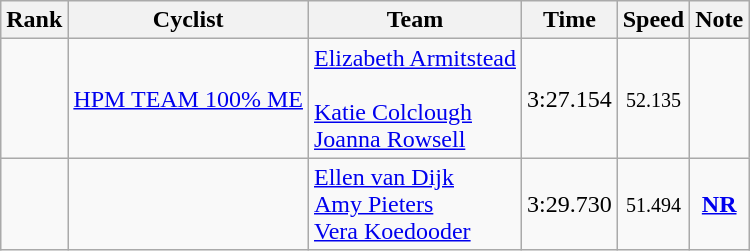<table class="wikitable sortable" style="text-align:center;">
<tr>
<th>Rank</th>
<th class="unsortable">Cyclist</th>
<th>Team</th>
<th>Time</th>
<th>Speed</th>
<th>Note</th>
</tr>
<tr>
<td align=center></td>
<td align=left><a href='#'>HPM TEAM 100% ME</a></td>
<td align=left><a href='#'>Elizabeth Armitstead</a> <br><br><a href='#'>Katie Colclough</a> <br>
<a href='#'>Joanna Rowsell</a></td>
<td>3:27.154</td>
<td><small>52.135</small></td>
</tr>
<tr>
<td align=center></td>
<td align=left></td>
<td align=left><a href='#'>Ellen van Dijk</a><br><a href='#'>Amy Pieters</a> <br>
<a href='#'>Vera Koedooder</a></td>
<td>3:29.730</td>
<td><small>51.494</small></td>
<td><strong><a href='#'>NR</a></strong></td>
</tr>
</table>
